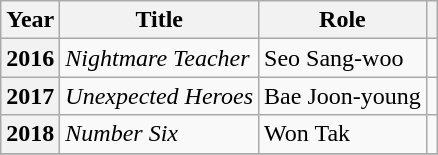<table class="wikitable sortable plainrowheaders">
<tr>
<th scope="col">Year</th>
<th scope="col">Title</th>
<th scope="col">Role</th>
<th scope="col" class="unsortable"></th>
</tr>
<tr>
<th scope="row">2016</th>
<td><em>Nightmare Teacher</em></td>
<td>Seo Sang-woo</td>
<td align=center></td>
</tr>
<tr>
<th scope="row">2017</th>
<td><em>Unexpected Heroes</em></td>
<td>Bae Joon-young</td>
<td align=center></td>
</tr>
<tr>
<th scope="row">2018</th>
<td><em>Number Six</em></td>
<td>Won Tak</td>
<td align=center></td>
</tr>
<tr>
</tr>
</table>
